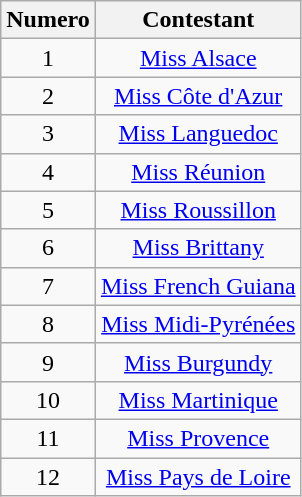<table class="wikitable">
<tr>
<th>Numero</th>
<th>Contestant</th>
</tr>
<tr>
<td style="text-align:center;">1</td>
<td style="text-align:center;"> <a href='#'>Miss Alsace</a></td>
</tr>
<tr>
<td style="text-align:center;">2</td>
<td style="text-align:center;"> <a href='#'>Miss Côte d'Azur</a></td>
</tr>
<tr>
<td style="text-align:center;">3</td>
<td style="text-align:center;"> <a href='#'>Miss Languedoc</a></td>
</tr>
<tr>
<td style="text-align:center;">4</td>
<td style="text-align:center;"> <a href='#'>Miss Réunion</a></td>
</tr>
<tr>
<td style="text-align:center;">5</td>
<td style="text-align:center;"> <a href='#'>Miss Roussillon</a></td>
</tr>
<tr>
<td style="text-align:center;">6</td>
<td style="text-align:center;"> <a href='#'>Miss Brittany</a></td>
</tr>
<tr>
<td style="text-align:center;">7</td>
<td style="text-align:center;"> <a href='#'>Miss French Guiana</a></td>
</tr>
<tr>
<td style="text-align:center;">8</td>
<td style="text-align:center;"> <a href='#'>Miss Midi-Pyrénées</a></td>
</tr>
<tr>
<td style="text-align:center;">9</td>
<td style="text-align:center;"> <a href='#'>Miss Burgundy</a></td>
</tr>
<tr>
<td style="text-align:center;">10</td>
<td style="text-align:center;"> <a href='#'>Miss Martinique</a></td>
</tr>
<tr>
<td style="text-align:center;">11</td>
<td style="text-align:center;"> <a href='#'>Miss Provence</a></td>
</tr>
<tr>
<td style="text-align:center;">12</td>
<td style="text-align:center;"> <a href='#'>Miss Pays de Loire</a></td>
</tr>
</table>
